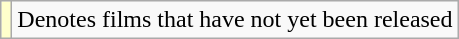<table class="wikitable">
<tr>
<td style="background:#FFFFCC;"></td>
<td>Denotes films that have not yet been released</td>
</tr>
</table>
